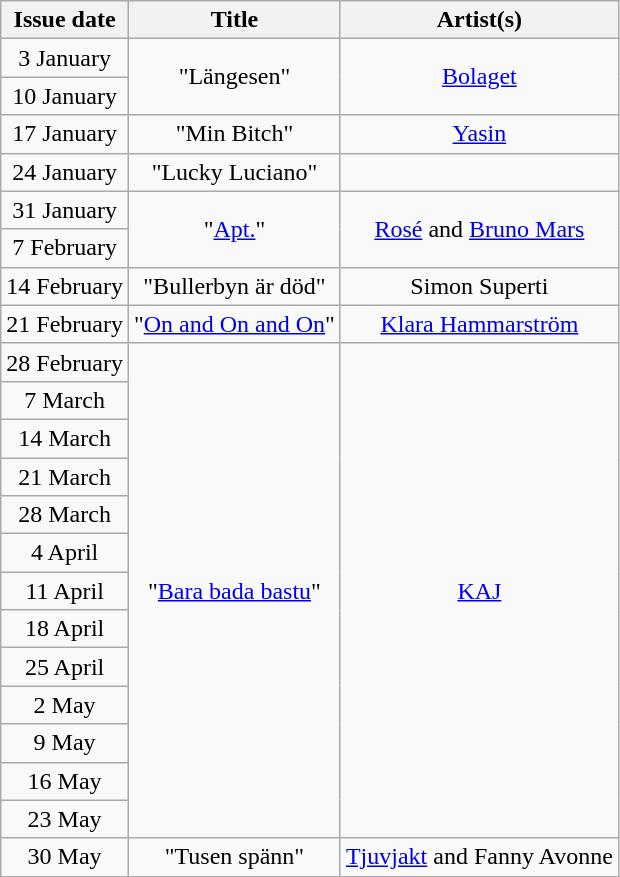<table class="wikitable" style="text-align:center;">
<tr>
<th scope="col">Issue date</th>
<th scope="col">Title</th>
<th scope="col">Artist(s)</th>
</tr>
<tr>
<td>3 January</td>
<td rowspan="2">"Längesen"</td>
<td rowspan="2"><a href='#'>Bolaget</a></td>
</tr>
<tr>
<td>10 January</td>
</tr>
<tr>
<td>17 January</td>
<td>"Min Bitch"</td>
<td><a href='#'>Yasin</a></td>
</tr>
<tr>
<td>24 January</td>
<td>"Lucky Luciano"</td>
<td></td>
</tr>
<tr>
<td>31 January</td>
<td rowspan="2">"<a href='#'>Apt.</a>"</td>
<td rowspan="2"><a href='#'>Rosé</a> and <a href='#'>Bruno Mars</a></td>
</tr>
<tr>
<td>7 February</td>
</tr>
<tr>
<td>14 February</td>
<td>"Bullerbyn är död"</td>
<td>Simon Superti</td>
</tr>
<tr>
<td>21 February</td>
<td>"<a href='#'>On and On and On</a>"</td>
<td><a href='#'>Klara Hammarström</a></td>
</tr>
<tr>
<td>28 February</td>
<td rowspan="13">"<a href='#'>Bara bada bastu</a>"</td>
<td rowspan="13"><a href='#'>KAJ</a></td>
</tr>
<tr>
<td>7 March</td>
</tr>
<tr>
<td>14 March</td>
</tr>
<tr>
<td>21 March</td>
</tr>
<tr>
<td>28 March</td>
</tr>
<tr>
<td>4 April</td>
</tr>
<tr>
<td>11 April</td>
</tr>
<tr>
<td>18 April</td>
</tr>
<tr>
<td>25 April</td>
</tr>
<tr>
<td>2 May</td>
</tr>
<tr>
<td>9 May</td>
</tr>
<tr>
<td>16 May</td>
</tr>
<tr>
<td>23 May</td>
</tr>
<tr>
<td>30 May</td>
<td>"Tusen spänn"</td>
<td><a href='#'>Tjuvjakt</a> and Fanny Avonne</td>
</tr>
</table>
